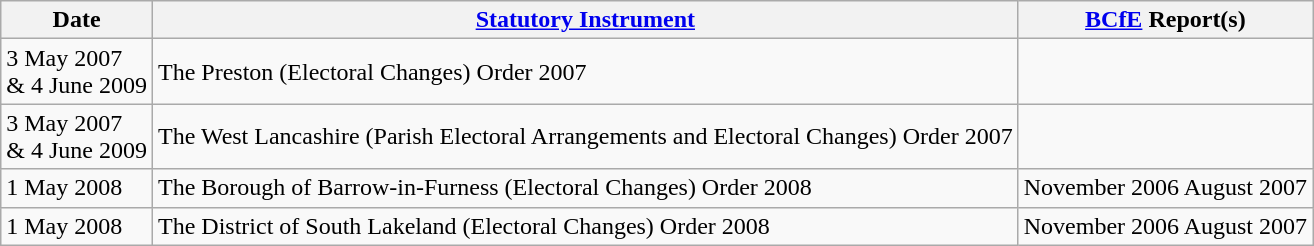<table class="wikitable sortable">
<tr>
<th>Date</th>
<th><a href='#'>Statutory Instrument</a></th>
<th><a href='#'>BCfE</a> Report(s)</th>
</tr>
<tr>
<td>3 May 2007<br>& 4 June 2009</td>
<td>The Preston (Electoral Changes) Order 2007</td>
<td></td>
</tr>
<tr>
<td>3 May 2007<br>& 4 June 2009</td>
<td>The West Lancashire (Parish Electoral Arrangements and Electoral Changes) Order 2007</td>
<td></td>
</tr>
<tr>
<td>1 May 2008</td>
<td>The Borough of Barrow-in-Furness (Electoral Changes) Order 2008</td>
<td> November 2006	 August 2007</td>
</tr>
<tr>
<td>1 May 2008</td>
<td>The District of South Lakeland (Electoral Changes) Order 2008</td>
<td> November 2006	 August 2007</td>
</tr>
</table>
